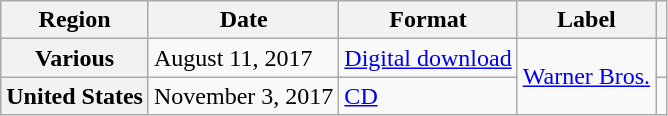<table class="wikitable plainrowheaders">
<tr>
<th scope="col">Region</th>
<th scope="col">Date</th>
<th scope="col">Format</th>
<th scope="col">Label</th>
<th scope="col"></th>
</tr>
<tr>
<th scope="row">Various</th>
<td>August 11, 2017</td>
<td><a href='#'>Digital download</a></td>
<td rowspan="2"><a href='#'>Warner Bros.</a></td>
<td></td>
</tr>
<tr>
<th scope="row">United States</th>
<td>November 3, 2017</td>
<td><a href='#'>CD</a></td>
<td></td>
</tr>
</table>
